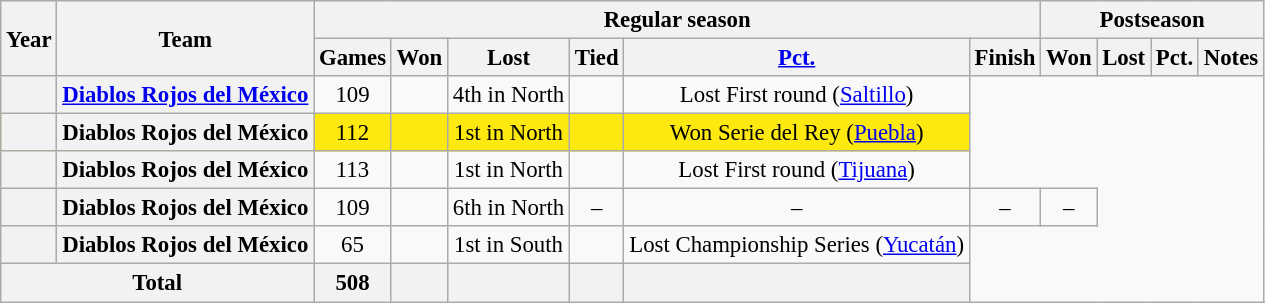<table class="wikitable" style="font-size: 95%; text-align:center;">
<tr>
<th rowspan="2">Year</th>
<th rowspan="2">Team</th>
<th colspan="6">Regular season</th>
<th colspan="4">Postseason</th>
</tr>
<tr>
<th scope=col>Games</th>
<th scope=col>Won</th>
<th scope=col>Lost</th>
<th scope=col>Tied</th>
<th scope=col><a href='#'>Pct.</a></th>
<th scope=col>Finish</th>
<th scope=col>Won</th>
<th scope=col>Lost</th>
<th scope=col>Pct.</th>
<th scope=col>Notes</th>
</tr>
<tr>
<th></th>
<th><a href='#'>Diablos Rojos del México</a></th>
<td>109</td>
<td></td>
<td>4th in North</td>
<td></td>
<td>Lost First round (<a href='#'>Saltillo</a>)</td>
</tr>
<tr style="background:#FDE910;">
<th></th>
<th>Diablos Rojos del México</th>
<td>112</td>
<td></td>
<td>1st in North</td>
<td></td>
<td>Won Serie del Rey (<a href='#'>Puebla</a>)</td>
</tr>
<tr>
<th></th>
<th>Diablos Rojos del México</th>
<td>113</td>
<td></td>
<td>1st in North</td>
<td></td>
<td>Lost First round (<a href='#'>Tijuana</a>)</td>
</tr>
<tr>
<th></th>
<th>Diablos Rojos del México</th>
<td>109</td>
<td></td>
<td>6th in North</td>
<td>–</td>
<td>–</td>
<td>–</td>
<td>–</td>
</tr>
<tr>
<th></th>
<th>Diablos Rojos del México</th>
<td>65</td>
<td></td>
<td>1st in South</td>
<td></td>
<td>Lost Championship Series (<a href='#'>Yucatán</a>)</td>
</tr>
<tr>
<th colspan="2">Total</th>
<th>508</th>
<th></th>
<th></th>
<th></th>
<th></th>
</tr>
</table>
